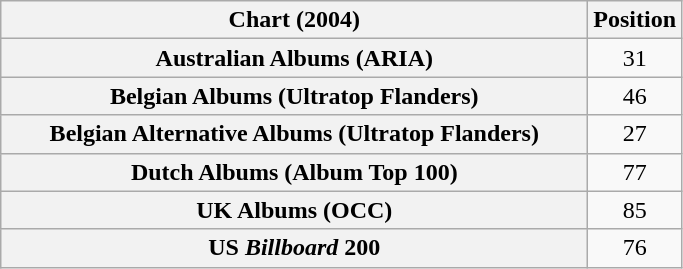<table class="wikitable sortable plainrowheaders" style="text-align:center">
<tr>
<th scope="col" style="width:24em;">Chart (2004)</th>
<th scope="col">Position</th>
</tr>
<tr>
<th scope="row">Australian Albums (ARIA)</th>
<td>31</td>
</tr>
<tr>
<th scope="row">Belgian Albums (Ultratop Flanders)</th>
<td>46</td>
</tr>
<tr>
<th scope="row">Belgian Alternative Albums (Ultratop Flanders)</th>
<td>27</td>
</tr>
<tr>
<th scope="row">Dutch Albums (Album Top 100)</th>
<td>77</td>
</tr>
<tr>
<th scope="row">UK Albums (OCC)</th>
<td>85</td>
</tr>
<tr>
<th scope="row">US <em>Billboard</em> 200</th>
<td>76</td>
</tr>
</table>
